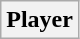<table class="wikitable">
<tr>
<th>Player</th>
</tr>
</table>
